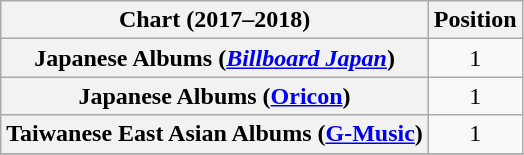<table class="wikitable plainrowheaders">
<tr>
<th>Chart (2017–2018)</th>
<th>Position</th>
</tr>
<tr>
<th scope="row">Japanese Albums (<em><a href='#'>Billboard Japan</a></em>)</th>
<td align="center">1</td>
</tr>
<tr>
<th scope="row">Japanese Albums (<a href='#'>Oricon</a>)</th>
<td align="center">1</td>
</tr>
<tr>
<th scope="row">Taiwanese East Asian Albums (<a href='#'>G-Music</a>)</th>
<td align="center">1</td>
</tr>
<tr>
</tr>
</table>
